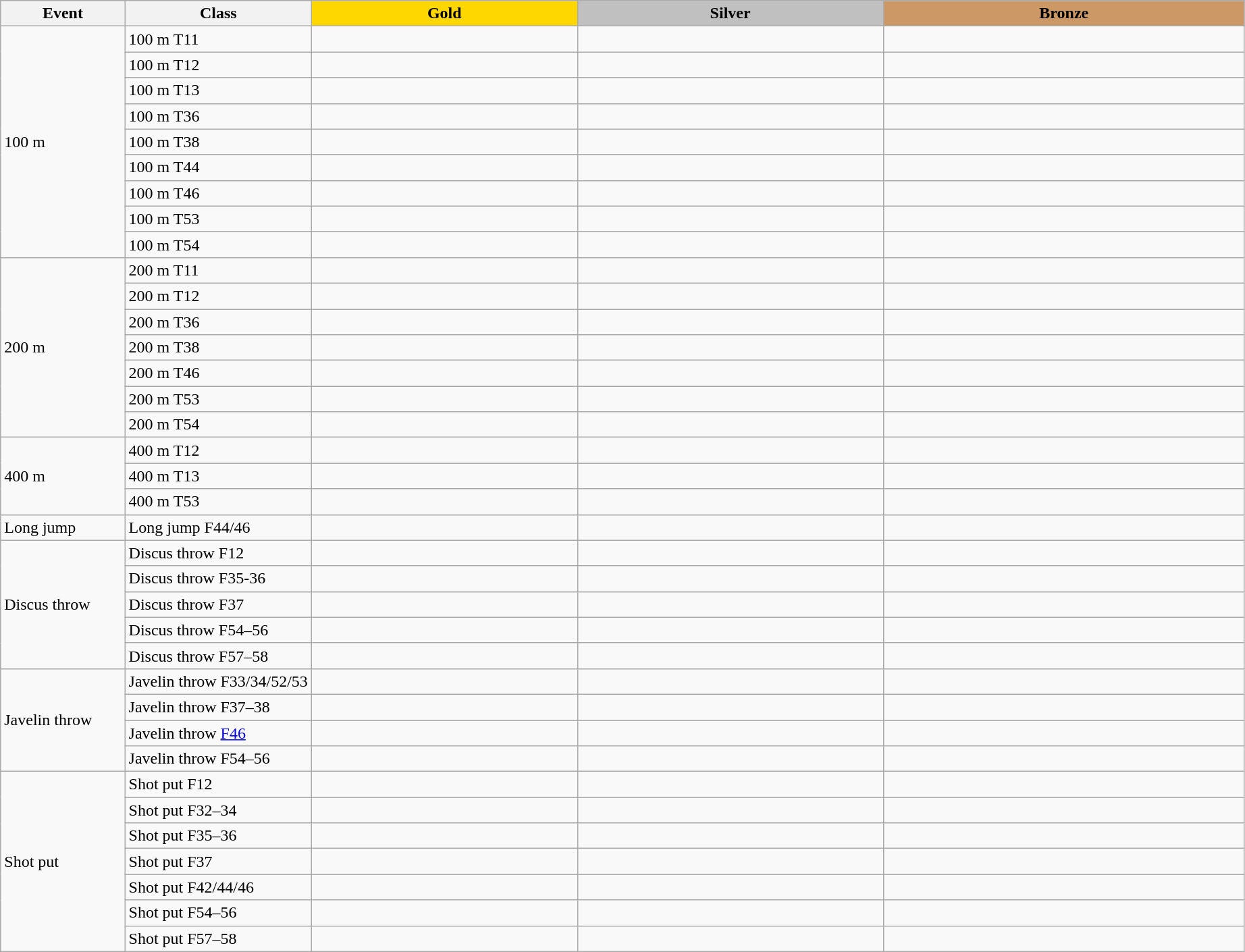<table class=wikitable style="font-size:100%">
<tr>
<th rowspan="1" width="10%">Event</th>
<th rowspan="1" width="15%">Class</th>
<th rowspan="1" style="background:gold;">Gold</th>
<th colspan="1" style="background:silver;">Silver</th>
<th colspan="1" style="background:#CC9966;">Bronze</th>
</tr>
<tr>
<td rowspan="9">100 m<br></td>
<td>100 m T11</td>
<td></td>
<td></td>
<td></td>
</tr>
<tr>
<td>100 m T12</td>
<td></td>
<td></td>
<td></td>
</tr>
<tr>
<td>100 m T13</td>
<td></td>
<td></td>
<td></td>
</tr>
<tr>
<td>100 m T36</td>
<td></td>
<td></td>
<td></td>
</tr>
<tr>
<td>100 m T38</td>
<td></td>
<td></td>
<td></td>
</tr>
<tr>
<td>100 m T44</td>
<td></td>
<td></td>
<td></td>
</tr>
<tr>
<td>100 m T46</td>
<td></td>
<td></td>
<td></td>
</tr>
<tr>
<td>100 m T53</td>
<td></td>
<td></td>
<td></td>
</tr>
<tr>
<td>100 m T54</td>
<td></td>
<td></td>
<td></td>
</tr>
<tr>
<td rowspan="7">200 m<br></td>
<td>200 m T11</td>
<td></td>
<td></td>
<td></td>
</tr>
<tr>
<td>200 m T12</td>
<td></td>
<td></td>
<td></td>
</tr>
<tr>
<td>200 m T36</td>
<td></td>
<td></td>
<td></td>
</tr>
<tr>
<td>200 m T38</td>
<td></td>
<td></td>
<td></td>
</tr>
<tr>
<td>200 m T46</td>
<td></td>
<td></td>
<td></td>
</tr>
<tr>
<td>200 m T53</td>
<td></td>
<td></td>
<td></td>
</tr>
<tr>
<td>200 m T54</td>
<td></td>
<td></td>
<td></td>
</tr>
<tr>
<td rowspan="3">400 m<br></td>
<td>400 m T12</td>
<td></td>
<td></td>
<td></td>
</tr>
<tr>
<td>400 m T13</td>
<td></td>
<td></td>
<td></td>
</tr>
<tr>
<td>400 m T53</td>
<td></td>
<td></td>
<td></td>
</tr>
<tr>
<td rowspan="1">Long jump<br></td>
<td>Long jump F44/46</td>
<td></td>
<td></td>
<td></td>
</tr>
<tr>
<td rowspan="5">Discus throw<br></td>
<td>Discus throw F12</td>
<td></td>
<td></td>
<td></td>
</tr>
<tr>
<td>Discus throw F35-36</td>
<td></td>
<td></td>
<td></td>
</tr>
<tr>
<td>Discus throw F37</td>
<td></td>
<td></td>
<td></td>
</tr>
<tr>
<td>Discus throw F54–56</td>
<td></td>
<td></td>
<td></td>
</tr>
<tr>
<td>Discus throw F57–58</td>
<td></td>
<td></td>
<td></td>
</tr>
<tr>
<td rowspan="4">Javelin throw<br></td>
<td>Javelin throw F33/34/52/53</td>
<td></td>
<td></td>
<td></td>
</tr>
<tr>
<td>Javelin throw F37–38</td>
<td></td>
<td></td>
<td></td>
</tr>
<tr>
<td>Javelin throw <a href='#'>F46</a></td>
<td></td>
<td></td>
<td></td>
</tr>
<tr>
<td>Javelin throw F54–56</td>
<td></td>
<td></td>
<td></td>
</tr>
<tr>
<td rowspan="7">Shot put<br></td>
<td>Shot put F12</td>
<td></td>
<td></td>
<td></td>
</tr>
<tr>
<td>Shot put F32–34</td>
<td></td>
<td></td>
<td></td>
</tr>
<tr>
<td>Shot put F35–36</td>
<td></td>
<td></td>
<td></td>
</tr>
<tr>
<td>Shot put F37</td>
<td></td>
<td></td>
<td></td>
</tr>
<tr>
<td>Shot put F42/44/46</td>
<td></td>
<td></td>
<td></td>
</tr>
<tr>
<td>Shot put F54–56</td>
<td></td>
<td></td>
<td></td>
</tr>
<tr>
<td>Shot put F57–58</td>
<td></td>
<td></td>
<td></td>
</tr>
</table>
